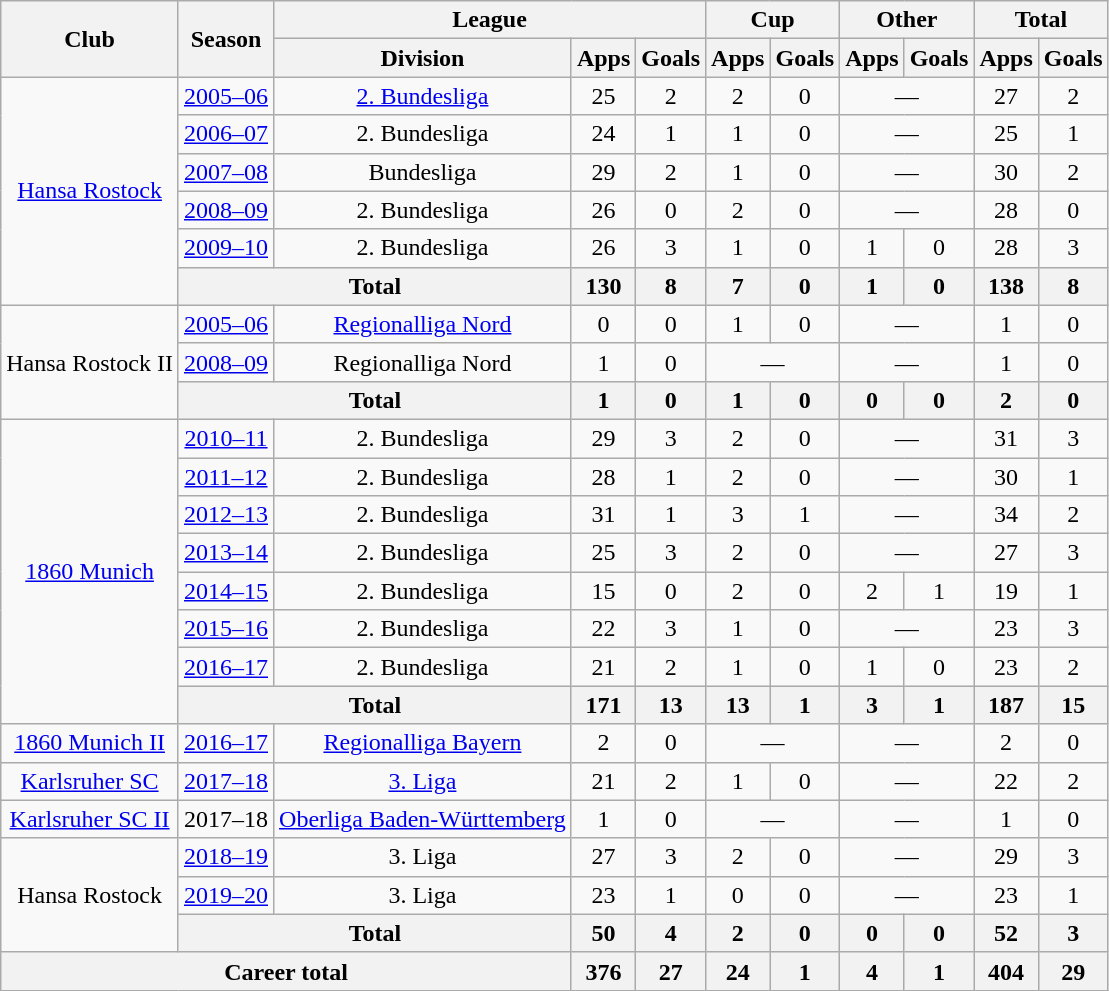<table class="wikitable" style="text-align:center">
<tr>
<th rowspan="2">Club</th>
<th rowspan="2">Season</th>
<th colspan="3">League</th>
<th colspan="2">Cup</th>
<th colspan="2">Other</th>
<th colspan="2">Total</th>
</tr>
<tr>
<th>Division</th>
<th>Apps</th>
<th>Goals</th>
<th>Apps</th>
<th>Goals</th>
<th>Apps</th>
<th>Goals</th>
<th>Apps</th>
<th>Goals</th>
</tr>
<tr>
<td rowspan="6"><a href='#'>Hansa Rostock</a></td>
<td><a href='#'>2005–06</a></td>
<td><a href='#'>2. Bundesliga</a></td>
<td>25</td>
<td>2</td>
<td>2</td>
<td>0</td>
<td colspan="2">—</td>
<td>27</td>
<td>2</td>
</tr>
<tr>
<td><a href='#'>2006–07</a></td>
<td>2. Bundesliga</td>
<td>24</td>
<td>1</td>
<td>1</td>
<td>0</td>
<td colspan="2">—</td>
<td>25</td>
<td>1</td>
</tr>
<tr>
<td><a href='#'>2007–08</a></td>
<td>Bundesliga</td>
<td>29</td>
<td>2</td>
<td>1</td>
<td>0</td>
<td colspan="2">—</td>
<td>30</td>
<td>2</td>
</tr>
<tr>
<td><a href='#'>2008–09</a></td>
<td>2. Bundesliga</td>
<td>26</td>
<td>0</td>
<td>2</td>
<td>0</td>
<td colspan="2">—</td>
<td>28</td>
<td>0</td>
</tr>
<tr>
<td><a href='#'>2009–10</a></td>
<td>2. Bundesliga</td>
<td>26</td>
<td>3</td>
<td>1</td>
<td>0</td>
<td>1</td>
<td>0</td>
<td>28</td>
<td>3</td>
</tr>
<tr>
<th colspan="2">Total</th>
<th>130</th>
<th>8</th>
<th>7</th>
<th>0</th>
<th>1</th>
<th>0</th>
<th>138</th>
<th>8</th>
</tr>
<tr>
<td rowspan="3">Hansa Rostock II</td>
<td><a href='#'>2005–06</a></td>
<td><a href='#'>Regionalliga Nord</a></td>
<td>0</td>
<td>0</td>
<td>1</td>
<td>0</td>
<td colspan="2">—</td>
<td>1</td>
<td>0</td>
</tr>
<tr>
<td><a href='#'>2008–09</a></td>
<td>Regionalliga Nord</td>
<td>1</td>
<td>0</td>
<td colspan="2">—</td>
<td colspan="2">—</td>
<td>1</td>
<td>0</td>
</tr>
<tr>
<th colspan="2">Total</th>
<th>1</th>
<th>0</th>
<th>1</th>
<th>0</th>
<th>0</th>
<th>0</th>
<th>2</th>
<th>0</th>
</tr>
<tr>
<td rowspan="8"><a href='#'>1860 Munich</a></td>
<td><a href='#'>2010–11</a></td>
<td>2. Bundesliga</td>
<td>29</td>
<td>3</td>
<td>2</td>
<td>0</td>
<td colspan="2">—</td>
<td>31</td>
<td>3</td>
</tr>
<tr>
<td><a href='#'>2011–12</a></td>
<td>2. Bundesliga</td>
<td>28</td>
<td>1</td>
<td>2</td>
<td>0</td>
<td colspan="2">—</td>
<td>30</td>
<td>1</td>
</tr>
<tr>
<td><a href='#'>2012–13</a></td>
<td>2. Bundesliga</td>
<td>31</td>
<td>1</td>
<td>3</td>
<td>1</td>
<td colspan="2">—</td>
<td>34</td>
<td>2</td>
</tr>
<tr>
<td><a href='#'>2013–14</a></td>
<td>2. Bundesliga</td>
<td>25</td>
<td>3</td>
<td>2</td>
<td>0</td>
<td colspan="2">—</td>
<td>27</td>
<td>3</td>
</tr>
<tr>
<td><a href='#'>2014–15</a></td>
<td>2. Bundesliga</td>
<td>15</td>
<td>0</td>
<td>2</td>
<td>0</td>
<td>2</td>
<td>1</td>
<td>19</td>
<td>1</td>
</tr>
<tr>
<td><a href='#'>2015–16</a></td>
<td>2. Bundesliga</td>
<td>22</td>
<td>3</td>
<td>1</td>
<td>0</td>
<td colspan="2">—</td>
<td>23</td>
<td>3</td>
</tr>
<tr>
<td><a href='#'>2016–17</a></td>
<td>2. Bundesliga</td>
<td>21</td>
<td>2</td>
<td>1</td>
<td>0</td>
<td>1</td>
<td>0</td>
<td>23</td>
<td>2</td>
</tr>
<tr>
<th colspan="2">Total</th>
<th>171</th>
<th>13</th>
<th>13</th>
<th>1</th>
<th>3</th>
<th>1</th>
<th>187</th>
<th>15</th>
</tr>
<tr>
<td><a href='#'>1860 Munich II</a></td>
<td><a href='#'>2016–17</a></td>
<td><a href='#'>Regionalliga Bayern</a></td>
<td>2</td>
<td>0</td>
<td colspan="2">—</td>
<td colspan="2">—</td>
<td>2</td>
<td>0</td>
</tr>
<tr>
<td><a href='#'>Karlsruher SC</a></td>
<td><a href='#'>2017–18</a></td>
<td><a href='#'>3. Liga</a></td>
<td>21</td>
<td>2</td>
<td>1</td>
<td>0</td>
<td colspan="2">—</td>
<td>22</td>
<td>2</td>
</tr>
<tr>
<td><a href='#'>Karlsruher SC II</a></td>
<td>2017–18</td>
<td><a href='#'>Oberliga Baden-Württemberg</a></td>
<td>1</td>
<td>0</td>
<td colspan="2">—</td>
<td colspan="2">—</td>
<td>1</td>
<td>0</td>
</tr>
<tr>
<td rowspan="3">Hansa Rostock</td>
<td><a href='#'>2018–19</a></td>
<td>3. Liga</td>
<td>27</td>
<td>3</td>
<td>2</td>
<td>0</td>
<td colspan="2">—</td>
<td>29</td>
<td>3</td>
</tr>
<tr>
<td><a href='#'>2019–20</a></td>
<td>3. Liga</td>
<td>23</td>
<td>1</td>
<td>0</td>
<td>0</td>
<td colspan="2">—</td>
<td>23</td>
<td>1</td>
</tr>
<tr>
<th colspan="2">Total</th>
<th>50</th>
<th>4</th>
<th>2</th>
<th>0</th>
<th>0</th>
<th>0</th>
<th>52</th>
<th>3</th>
</tr>
<tr>
<th colspan="3">Career total</th>
<th>376</th>
<th>27</th>
<th>24</th>
<th>1</th>
<th>4</th>
<th>1</th>
<th>404</th>
<th>29</th>
</tr>
</table>
